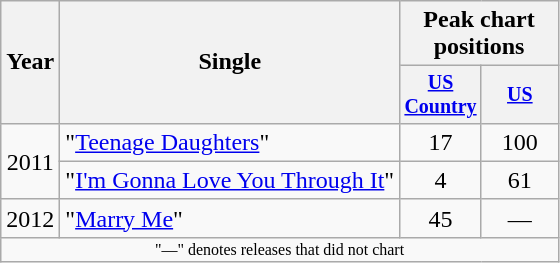<table class="wikitable" style="text-align:center;">
<tr>
<th rowspan="2">Year</th>
<th rowspan="2">Single</th>
<th colspan="2">Peak chart<br>positions</th>
</tr>
<tr style="font-size:smaller;">
<th width="45"><a href='#'>US Country</a></th>
<th width="45"><a href='#'>US</a></th>
</tr>
<tr>
<td rowspan="2">2011</td>
<td align="left">"<a href='#'>Teenage Daughters</a>"</td>
<td>17</td>
<td>100</td>
</tr>
<tr>
<td align="left">"<a href='#'>I'm Gonna Love You Through It</a>"</td>
<td>4</td>
<td>61</td>
</tr>
<tr>
<td>2012</td>
<td align="left">"<a href='#'>Marry Me</a>"</td>
<td>45</td>
<td>—</td>
</tr>
<tr>
<td colspan="4" style="font-size:8pt">"—" denotes releases that did not chart</td>
</tr>
</table>
